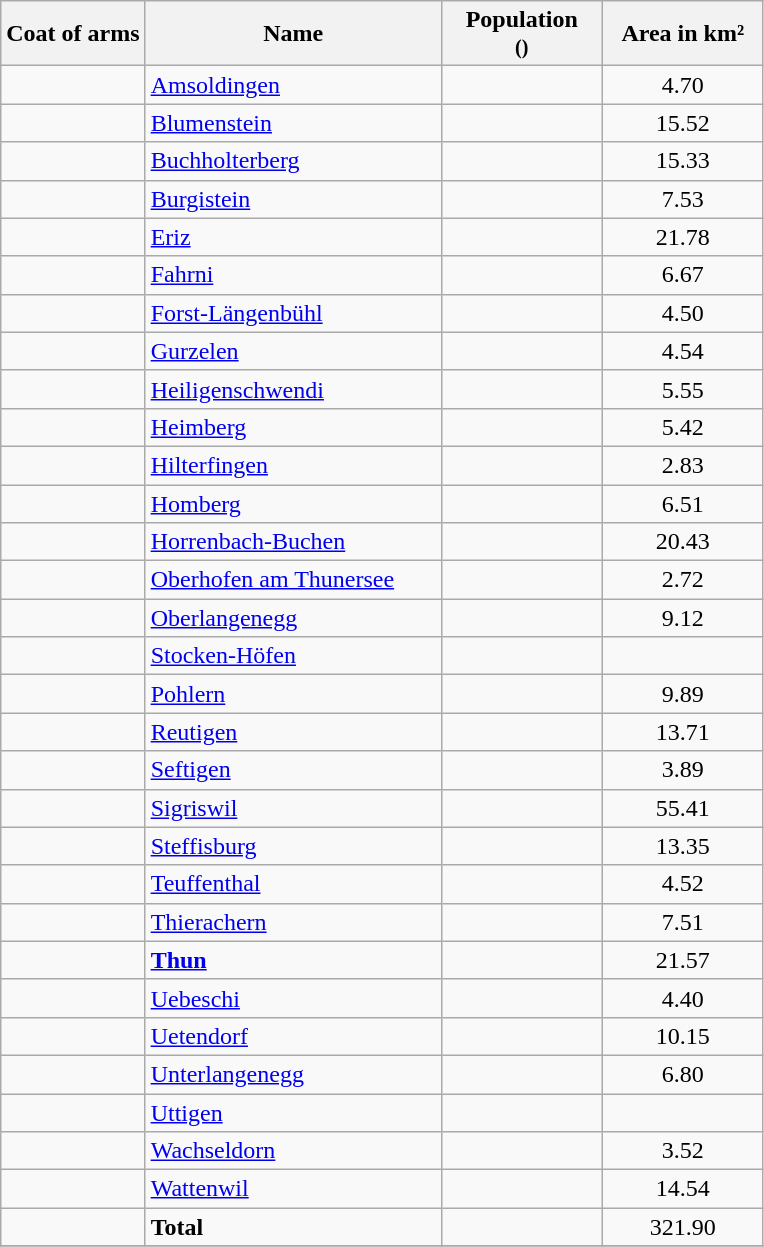<table class="wikitable">
<tr>
<th>Coat of arms</th>
<th width="190">Name</th>
<th width="100">Population<br><small>()</small></th>
<th width="100">Area in km²</th>
</tr>
<tr>
<td align="center"></td>
<td><a href='#'>Amsoldingen</a></td>
<td align="center"></td>
<td align="center">4.70</td>
</tr>
<tr>
<td align="center"></td>
<td><a href='#'>Blumenstein</a></td>
<td align="center"></td>
<td align="center">15.52</td>
</tr>
<tr>
<td align="center"></td>
<td><a href='#'>Buchholterberg</a></td>
<td align="center"></td>
<td align="center">15.33</td>
</tr>
<tr>
<td align="center"></td>
<td><a href='#'>Burgistein</a></td>
<td align="center"></td>
<td align="center">7.53</td>
</tr>
<tr>
<td align="center"></td>
<td><a href='#'>Eriz</a></td>
<td align="center"></td>
<td align="center">21.78</td>
</tr>
<tr>
<td align="center"></td>
<td><a href='#'>Fahrni</a></td>
<td align="center"></td>
<td align="center">6.67</td>
</tr>
<tr>
<td align="center"></td>
<td><a href='#'>Forst-Längenbühl</a></td>
<td align="center"></td>
<td align="center">4.50</td>
</tr>
<tr>
<td align="center"></td>
<td><a href='#'>Gurzelen</a></td>
<td align="center"></td>
<td align="center">4.54</td>
</tr>
<tr>
<td align="center"></td>
<td><a href='#'>Heiligenschwendi</a></td>
<td align="center"></td>
<td align="center">5.55</td>
</tr>
<tr>
<td align="center"></td>
<td><a href='#'>Heimberg</a></td>
<td align="center"></td>
<td align="center">5.42</td>
</tr>
<tr>
<td align="center"></td>
<td><a href='#'>Hilterfingen</a></td>
<td align="center"></td>
<td align="center">2.83</td>
</tr>
<tr>
<td align="center"></td>
<td><a href='#'>Homberg</a></td>
<td align="center"></td>
<td align="center">6.51</td>
</tr>
<tr>
<td align="center"></td>
<td><a href='#'>Horrenbach-Buchen</a></td>
<td align="center"></td>
<td align="center">20.43</td>
</tr>
<tr>
<td align="center"></td>
<td><a href='#'>Oberhofen am Thunersee</a></td>
<td align="center"></td>
<td align="center">2.72</td>
</tr>
<tr>
<td align="center"></td>
<td><a href='#'>Oberlangenegg</a></td>
<td align="center"></td>
<td align="center">9.12</td>
</tr>
<tr>
<td align="center"></td>
<td><a href='#'>Stocken-Höfen</a></td>
<td align="center"></td>
<td align="center"></td>
</tr>
<tr>
<td align="center"></td>
<td><a href='#'>Pohlern</a></td>
<td align="center"></td>
<td align="center">9.89</td>
</tr>
<tr>
<td align="center"></td>
<td><a href='#'>Reutigen</a></td>
<td align="center"></td>
<td align="center">13.71</td>
</tr>
<tr>
<td align="center"></td>
<td><a href='#'>Seftigen</a></td>
<td align="center"></td>
<td align="center">3.89</td>
</tr>
<tr>
<td align="center"></td>
<td><a href='#'>Sigriswil</a></td>
<td align="center"></td>
<td align="center">55.41</td>
</tr>
<tr>
<td align="center"></td>
<td><a href='#'>Steffisburg</a></td>
<td align="center"></td>
<td align="center">13.35</td>
</tr>
<tr>
<td align="center"></td>
<td><a href='#'>Teuffenthal</a></td>
<td align="center"></td>
<td align="center">4.52</td>
</tr>
<tr>
<td align="center"></td>
<td><a href='#'>Thierachern</a></td>
<td align="center"></td>
<td align="center">7.51</td>
</tr>
<tr>
<td align="center"></td>
<td><strong><a href='#'>Thun</a></strong></td>
<td align="center"></td>
<td align="center">21.57</td>
</tr>
<tr>
<td align="center"></td>
<td><a href='#'>Uebeschi</a></td>
<td align="center"></td>
<td align="center">4.40</td>
</tr>
<tr>
<td align="center"></td>
<td><a href='#'>Uetendorf</a></td>
<td align="center"></td>
<td align="center">10.15</td>
</tr>
<tr>
<td align="center"></td>
<td><a href='#'>Unterlangenegg</a></td>
<td align="center"></td>
<td align="center">6.80</td>
</tr>
<tr>
<td align="center"></td>
<td><a href='#'>Uttigen</a></td>
<td align="center"></td>
<td align="center"></td>
</tr>
<tr>
<td align="center"></td>
<td><a href='#'>Wachseldorn</a></td>
<td align="center"></td>
<td align="center">3.52</td>
</tr>
<tr>
<td align="center"></td>
<td><a href='#'>Wattenwil</a></td>
<td align="center"></td>
<td align="center">14.54</td>
</tr>
<tr>
<td></td>
<td><strong>Total</strong></td>
<td align="center"></td>
<td align="center">321.90</td>
</tr>
<tr>
</tr>
</table>
